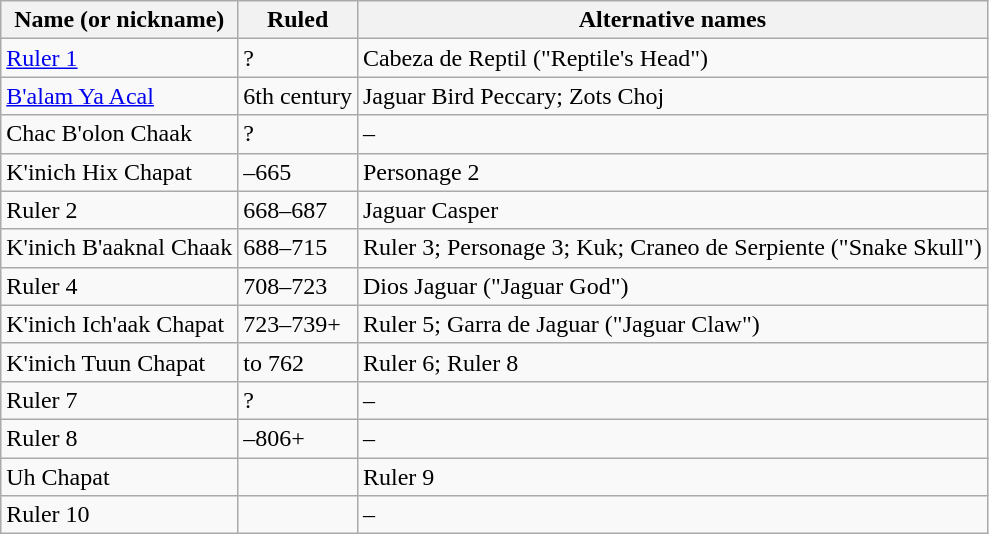<table class="wikitable">
<tr>
<th>Name (or nickname)</th>
<th>Ruled</th>
<th>Alternative names</th>
</tr>
<tr>
<td><a href='#'>Ruler 1</a></td>
<td>?</td>
<td>Cabeza de Reptil ("Reptile's Head")</td>
</tr>
<tr>
<td><a href='#'>B'alam Ya Acal</a></td>
<td>6th century</td>
<td>Jaguar Bird Peccary; Zots Choj</td>
</tr>
<tr>
<td>Chac B'olon Chaak</td>
<td>?</td>
<td>–</td>
</tr>
<tr>
<td>K'inich Hix Chapat</td>
<td>–665</td>
<td>Personage 2</td>
</tr>
<tr>
<td>Ruler 2</td>
<td>668–687</td>
<td>Jaguar Casper</td>
</tr>
<tr>
<td>K'inich B'aaknal Chaak</td>
<td>688–715</td>
<td>Ruler 3; Personage 3; Kuk; Craneo de Serpiente ("Snake Skull")</td>
</tr>
<tr>
<td>Ruler 4</td>
<td>708–723</td>
<td>Dios Jaguar ("Jaguar God")</td>
</tr>
<tr>
<td>K'inich Ich'aak Chapat</td>
<td>723–739+</td>
<td>Ruler 5; Garra de Jaguar ("Jaguar Claw")</td>
</tr>
<tr>
<td>K'inich Tuun Chapat</td>
<td>to 762</td>
<td>Ruler 6; Ruler 8</td>
</tr>
<tr>
<td>Ruler 7</td>
<td>?</td>
<td>–</td>
</tr>
<tr>
<td>Ruler 8</td>
<td>–806+</td>
<td>–</td>
</tr>
<tr>
<td>Uh Chapat</td>
<td></td>
<td>Ruler 9</td>
</tr>
<tr>
<td>Ruler 10</td>
<td></td>
<td>–</td>
</tr>
</table>
